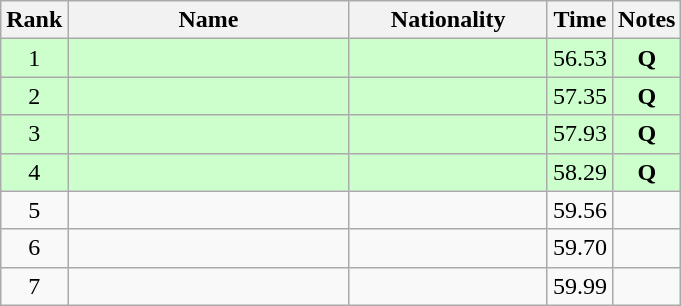<table class="wikitable sortable" style="text-align:center">
<tr>
<th>Rank</th>
<th style="width:180px">Name</th>
<th style="width:125px">Nationality</th>
<th>Time</th>
<th>Notes</th>
</tr>
<tr style="background:#cfc;">
<td>1</td>
<td style="text-align:left;"></td>
<td style="text-align:left;"></td>
<td>56.53</td>
<td><strong>Q</strong></td>
</tr>
<tr style="background:#cfc;">
<td>2</td>
<td style="text-align:left;"></td>
<td style="text-align:left;"></td>
<td>57.35</td>
<td><strong>Q</strong></td>
</tr>
<tr style="background:#cfc;">
<td>3</td>
<td style="text-align:left;"></td>
<td style="text-align:left;"></td>
<td>57.93</td>
<td><strong>Q</strong></td>
</tr>
<tr style="background:#cfc;">
<td>4</td>
<td style="text-align:left;"></td>
<td style="text-align:left;"></td>
<td>58.29</td>
<td><strong>Q</strong></td>
</tr>
<tr>
<td>5</td>
<td style="text-align:left;"></td>
<td style="text-align:left;"></td>
<td>59.56</td>
<td></td>
</tr>
<tr>
<td>6</td>
<td style="text-align:left;"></td>
<td style="text-align:left;"></td>
<td>59.70</td>
<td></td>
</tr>
<tr>
<td>7</td>
<td style="text-align:left;"></td>
<td style="text-align:left;"></td>
<td>59.99</td>
<td></td>
</tr>
</table>
